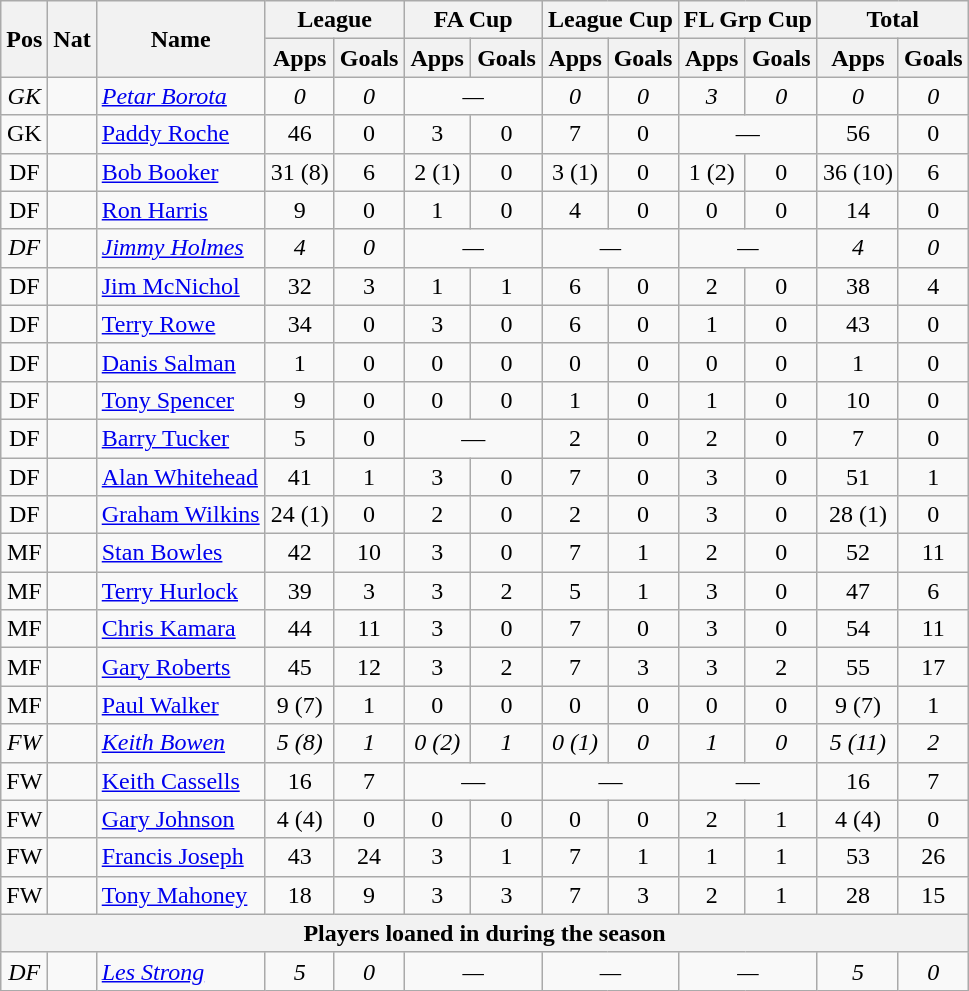<table class="wikitable" style="text-align:center">
<tr>
<th rowspan="2">Pos</th>
<th rowspan="2">Nat</th>
<th rowspan="2">Name</th>
<th colspan="2" style="width:85px;">League</th>
<th colspan="2" style="width:85px;">FA Cup</th>
<th colspan="2">League Cup</th>
<th colspan="2">FL Grp Cup</th>
<th colspan="2" style="width:85px;">Total</th>
</tr>
<tr>
<th>Apps</th>
<th>Goals</th>
<th>Apps</th>
<th>Goals</th>
<th>Apps</th>
<th>Goals</th>
<th>Apps</th>
<th>Goals</th>
<th>Apps</th>
<th>Goals</th>
</tr>
<tr>
<td><em>GK</em></td>
<td><em></em></td>
<td style="text-align:left;"><em><a href='#'>Petar Borota</a></em></td>
<td><em>0</em></td>
<td><em>0</em></td>
<td colspan="2"><em>—</em></td>
<td><em>0</em></td>
<td><em>0</em></td>
<td><em>3</em></td>
<td><em>0</em></td>
<td><em>0</em></td>
<td><em>0</em></td>
</tr>
<tr>
<td>GK</td>
<td></td>
<td style="text-align:left;"><a href='#'>Paddy Roche</a></td>
<td>46</td>
<td>0</td>
<td>3</td>
<td>0</td>
<td>7</td>
<td>0</td>
<td colspan="2">—</td>
<td>56</td>
<td>0</td>
</tr>
<tr>
<td>DF</td>
<td></td>
<td style="text-align:left;"><a href='#'>Bob Booker</a></td>
<td>31 (8)</td>
<td>6</td>
<td>2 (1)</td>
<td>0</td>
<td>3 (1)</td>
<td>0</td>
<td>1 (2)</td>
<td>0</td>
<td>36 (10)</td>
<td>6</td>
</tr>
<tr>
<td>DF</td>
<td></td>
<td style="text-align:left;"><a href='#'>Ron Harris</a></td>
<td>9</td>
<td>0</td>
<td>1</td>
<td>0</td>
<td>4</td>
<td>0</td>
<td>0</td>
<td>0</td>
<td>14</td>
<td>0</td>
</tr>
<tr>
<td><em>DF</em></td>
<td><em></em></td>
<td style="text-align:left;"><a href='#'><em>Jimmy Holmes</em></a></td>
<td><em>4</em></td>
<td><em>0</em></td>
<td colspan="2"><em>—</em></td>
<td colspan="2"><em>—</em></td>
<td colspan="2"><em>—</em></td>
<td><em>4</em></td>
<td><em>0</em></td>
</tr>
<tr>
<td>DF</td>
<td></td>
<td style="text-align:left;"><a href='#'>Jim McNichol</a></td>
<td>32</td>
<td>3</td>
<td>1</td>
<td>1</td>
<td>6</td>
<td>0</td>
<td>2</td>
<td>0</td>
<td>38</td>
<td>4</td>
</tr>
<tr>
<td>DF</td>
<td></td>
<td style="text-align:left;"><a href='#'>Terry Rowe</a></td>
<td>34</td>
<td>0</td>
<td>3</td>
<td>0</td>
<td>6</td>
<td>0</td>
<td>1</td>
<td>0</td>
<td>43</td>
<td>0</td>
</tr>
<tr>
<td>DF</td>
<td></td>
<td style="text-align:left;"><a href='#'>Danis Salman</a></td>
<td>1</td>
<td>0</td>
<td>0</td>
<td>0</td>
<td>0</td>
<td>0</td>
<td>0</td>
<td>0</td>
<td>1</td>
<td>0</td>
</tr>
<tr>
<td>DF</td>
<td></td>
<td style="text-align:left;"><a href='#'>Tony Spencer</a></td>
<td>9</td>
<td>0</td>
<td>0</td>
<td>0</td>
<td>1</td>
<td>0</td>
<td>1</td>
<td>0</td>
<td>10</td>
<td>0</td>
</tr>
<tr>
<td>DF</td>
<td></td>
<td style="text-align:left;"><a href='#'>Barry Tucker</a></td>
<td>5</td>
<td>0</td>
<td colspan="2">—</td>
<td>2</td>
<td>0</td>
<td>2</td>
<td>0</td>
<td>7</td>
<td>0</td>
</tr>
<tr>
<td>DF</td>
<td></td>
<td style="text-align:left;"><a href='#'>Alan Whitehead</a></td>
<td>41</td>
<td>1</td>
<td>3</td>
<td>0</td>
<td>7</td>
<td>0</td>
<td>3</td>
<td>0</td>
<td>51</td>
<td>1</td>
</tr>
<tr>
<td>DF</td>
<td></td>
<td style="text-align:left;"><a href='#'>Graham Wilkins</a></td>
<td>24 (1)</td>
<td>0</td>
<td>2</td>
<td>0</td>
<td>2</td>
<td>0</td>
<td>3</td>
<td>0</td>
<td>28 (1)</td>
<td>0</td>
</tr>
<tr>
<td>MF</td>
<td></td>
<td style="text-align:left;"><a href='#'>Stan Bowles</a></td>
<td>42</td>
<td>10</td>
<td>3</td>
<td>0</td>
<td>7</td>
<td>1</td>
<td>2</td>
<td>0</td>
<td>52</td>
<td>11</td>
</tr>
<tr>
<td>MF</td>
<td></td>
<td style="text-align:left;"><a href='#'>Terry Hurlock</a></td>
<td>39</td>
<td>3</td>
<td>3</td>
<td>2</td>
<td>5</td>
<td>1</td>
<td>3</td>
<td>0</td>
<td>47</td>
<td>6</td>
</tr>
<tr>
<td>MF</td>
<td></td>
<td style="text-align:left;"><a href='#'>Chris Kamara</a></td>
<td>44</td>
<td>11</td>
<td>3</td>
<td>0</td>
<td>7</td>
<td>0</td>
<td>3</td>
<td>0</td>
<td>54</td>
<td>11</td>
</tr>
<tr>
<td>MF</td>
<td></td>
<td style="text-align:left;"><a href='#'>Gary Roberts</a></td>
<td>45</td>
<td>12</td>
<td>3</td>
<td>2</td>
<td>7</td>
<td>3</td>
<td>3</td>
<td>2</td>
<td>55</td>
<td>17</td>
</tr>
<tr>
<td>MF</td>
<td></td>
<td style="text-align:left;"><a href='#'>Paul Walker</a></td>
<td>9 (7)</td>
<td>1</td>
<td>0</td>
<td>0</td>
<td>0</td>
<td>0</td>
<td>0</td>
<td>0</td>
<td>9 (7)</td>
<td>1</td>
</tr>
<tr>
<td><em>FW</em></td>
<td><em></em></td>
<td style="text-align:left;"><em><a href='#'>Keith Bowen</a></em></td>
<td><em>5 (8)</em></td>
<td><em>1</em></td>
<td><em>0 (2)</em></td>
<td><em>1</em></td>
<td><em>0 (1)</em></td>
<td><em>0</em></td>
<td><em>1</em></td>
<td><em>0</em></td>
<td><em>5 (11)</em></td>
<td><em>2</em></td>
</tr>
<tr>
<td>FW</td>
<td></td>
<td style="text-align:left;"><a href='#'>Keith Cassells</a></td>
<td>16</td>
<td>7</td>
<td colspan="2">—</td>
<td colspan="2">—</td>
<td colspan="2">—</td>
<td>16</td>
<td>7</td>
</tr>
<tr>
<td>FW</td>
<td></td>
<td style="text-align:left;"><a href='#'>Gary Johnson</a></td>
<td>4 (4)</td>
<td>0</td>
<td>0</td>
<td>0</td>
<td>0</td>
<td>0</td>
<td>2</td>
<td>1</td>
<td>4 (4)</td>
<td>0</td>
</tr>
<tr>
<td>FW</td>
<td></td>
<td style="text-align:left;"><a href='#'>Francis Joseph</a></td>
<td>43</td>
<td>24</td>
<td>3</td>
<td>1</td>
<td>7</td>
<td>1</td>
<td>1</td>
<td>1</td>
<td>53</td>
<td>26</td>
</tr>
<tr>
<td>FW</td>
<td></td>
<td style="text-align:left;"><a href='#'>Tony Mahoney</a></td>
<td>18</td>
<td>9</td>
<td>3</td>
<td>3</td>
<td>7</td>
<td>3</td>
<td>2</td>
<td>1</td>
<td>28</td>
<td>15</td>
</tr>
<tr>
<th colspan="13">Players loaned in during the season</th>
</tr>
<tr>
<td><em>DF</em></td>
<td><em></em></td>
<td style="text-align:left;"><em><a href='#'>Les Strong</a></em></td>
<td><em>5</em></td>
<td><em>0</em></td>
<td colspan="2"><em>—</em></td>
<td colspan="2"><em>—</em></td>
<td colspan="2"><em>—</em></td>
<td><em>5</em></td>
<td><em>0</em></td>
</tr>
</table>
